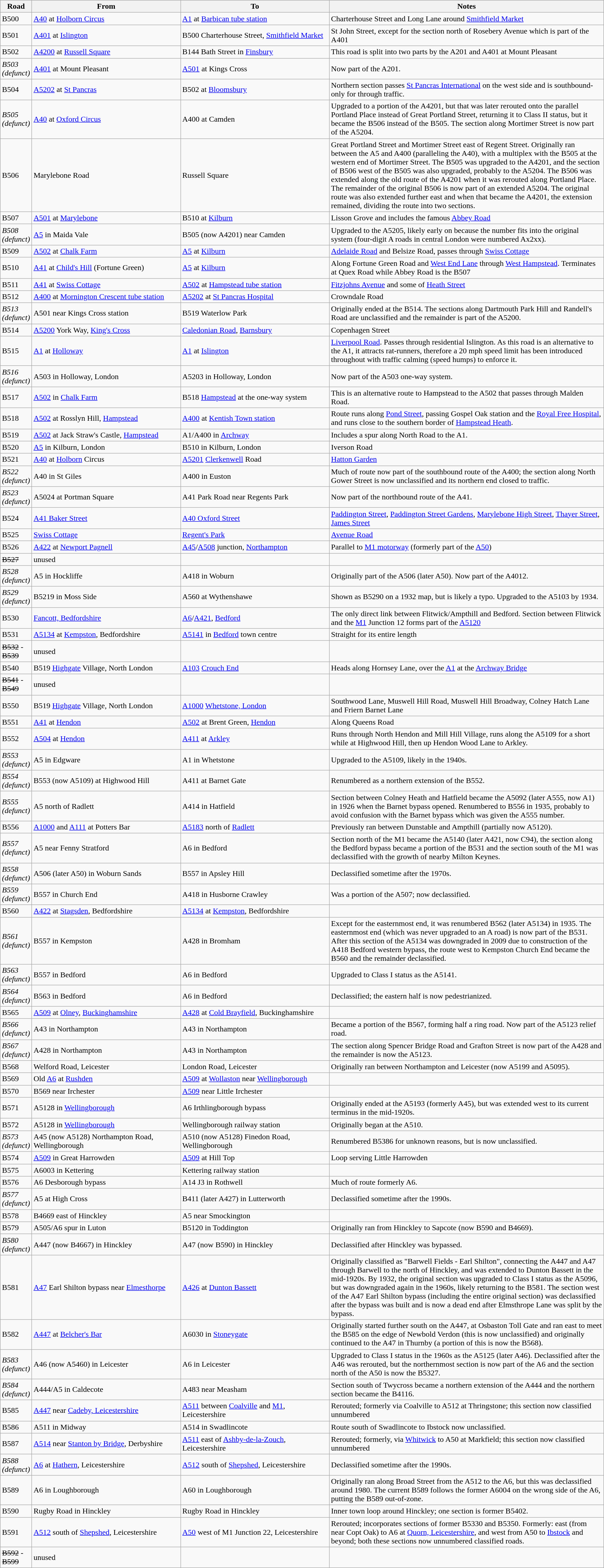<table class="wikitable">
<tr>
<th style="width:50px">Road</th>
<th style="width:300px">From</th>
<th style="width:300px">To</th>
<th>Notes</th>
</tr>
<tr>
<td>B500</td>
<td><a href='#'>A40</a> at <a href='#'>Holborn Circus</a></td>
<td><a href='#'>A1</a> at <a href='#'>Barbican tube station</a></td>
<td>Charterhouse Street and Long Lane around <a href='#'>Smithfield Market</a></td>
</tr>
<tr>
<td>B501</td>
<td><a href='#'>A401</a> at <a href='#'>Islington</a></td>
<td>B500 Charterhouse Street, <a href='#'>Smithfield Market</a></td>
<td>St John Street, except for the section north of Rosebery Avenue which is part of the A401</td>
</tr>
<tr>
<td>B502</td>
<td><a href='#'>A4200</a> at <a href='#'>Russell Square</a></td>
<td>B144 Bath Street in <a href='#'>Finsbury</a></td>
<td>This road is split into two parts by the A201 and A401 at Mount Pleasant</td>
</tr>
<tr>
<td><em>B503 (defunct)</em></td>
<td><a href='#'>A401</a> at Mount Pleasant</td>
<td><a href='#'>A501</a> at Kings Cross</td>
<td>Now part of the A201.</td>
</tr>
<tr>
<td>B504</td>
<td><a href='#'>A5202</a> at <a href='#'>St Pancras</a></td>
<td>B502 at <a href='#'>Bloomsbury</a></td>
<td>Northern section passes <a href='#'>St Pancras International</a> on the west side and is southbound-only for through traffic.</td>
</tr>
<tr>
<td><em>B505 (defunct)</em></td>
<td><a href='#'>A40</a> at <a href='#'>Oxford Circus</a></td>
<td>A400 at Camden</td>
<td>Upgraded to a portion of the A4201, but that was later rerouted onto the parallel Portland Place instead of Great Portland Street, returning it to Class II status, but it became the B506 instead of the B505. The section along Mortimer Street is now part of the A5204.</td>
</tr>
<tr>
<td>B506</td>
<td>Marylebone Road</td>
<td>Russell Square</td>
<td>Great Portland Street and Mortimer Street east of Regent Street. Originally ran between the A5 and A400 (paralleling the A40), with a multiplex with the B505 at the western end of Mortimer Street. The B505 was upgraded to the A4201, and the section of B506 west of the B505 was also upgraded, probably to the A5204. The B506 was extended along the old route of the A4201 when it was rerouted along Portland Place. The remainder of the original B506 is now part of an extended A5204. The original route was also extended further east and when that became the A4201, the extension remained, dividing the route into two sections.</td>
</tr>
<tr>
<td>B507</td>
<td><a href='#'>A501</a> at <a href='#'>Marylebone</a></td>
<td>B510 at <a href='#'>Kilburn</a></td>
<td>Lisson Grove and includes the famous <a href='#'>Abbey Road</a></td>
</tr>
<tr>
<td><em>B508 (defunct)</em></td>
<td><a href='#'>A5</a> in Maida Vale</td>
<td>B505 (now A4201) near Camden</td>
<td>Upgraded to the A5205, likely early on because the number fits into the original system (four-digit A roads in central London were numbered Ax2xx).</td>
</tr>
<tr>
<td>B509</td>
<td><a href='#'>A502</a> at <a href='#'>Chalk Farm</a></td>
<td><a href='#'>A5</a> at <a href='#'>Kilburn</a></td>
<td><a href='#'>Adelaide Road</a> and Belsize Road, passes through <a href='#'>Swiss Cottage</a></td>
</tr>
<tr>
<td>B510</td>
<td><a href='#'>A41</a> at <a href='#'>Child's Hill</a> (Fortune Green)</td>
<td><a href='#'>A5</a> at <a href='#'>Kilburn</a></td>
<td>Along Fortune Green Road and <a href='#'>West End Lane</a> through <a href='#'>West Hampstead</a>. Terminates at Quex Road while Abbey Road is the B507</td>
</tr>
<tr>
<td>B511</td>
<td><a href='#'>A41</a> at <a href='#'>Swiss Cottage</a></td>
<td><a href='#'>A502</a> at <a href='#'>Hampstead tube station</a></td>
<td><a href='#'>Fitzjohns Avenue</a> and some of <a href='#'>Heath Street</a></td>
</tr>
<tr>
<td>B512</td>
<td><a href='#'>A400</a> at <a href='#'>Mornington Crescent tube station</a></td>
<td><a href='#'>A5202</a> at <a href='#'>St Pancras Hospital</a></td>
<td>Crowndale Road</td>
</tr>
<tr>
<td><em>B513 (defunct)</em></td>
<td>A501 near Kings Cross station</td>
<td>B519 Waterlow Park</td>
<td>Originally ended at the B514. The sections along Dartmouth Park Hill and Randell's Road are unclassified and the remainder is part of the A5200.</td>
</tr>
<tr>
<td>B514</td>
<td><a href='#'>A5200</a> York Way, <a href='#'>King's Cross</a></td>
<td><a href='#'>Caledonian Road</a>, <a href='#'>Barnsbury</a></td>
<td>Copenhagen Street</td>
</tr>
<tr>
<td>B515</td>
<td><a href='#'>A1</a> at <a href='#'>Holloway</a></td>
<td><a href='#'>A1</a> at <a href='#'>Islington</a></td>
<td><a href='#'>Liverpool Road</a>. Passes through residential Islington. As this road is an alternative to the A1, it attracts rat-runners, therefore a 20 mph speed limit has been introduced throughout with traffic calming (speed humps) to enforce it.</td>
</tr>
<tr>
<td><em>B516 (defunct)</em></td>
<td>A503 in Holloway, London</td>
<td>A5203 in Holloway, London</td>
<td>Now part of the A503 one-way system.</td>
</tr>
<tr>
<td>B517</td>
<td><a href='#'>A502</a> in <a href='#'>Chalk Farm</a></td>
<td>B518 <a href='#'>Hampstead</a> at the one-way system</td>
<td>This is an alternative route to Hampstead to the A502 that passes through Malden Road.</td>
</tr>
<tr>
<td>B518</td>
<td><a href='#'>A502</a> at Rosslyn Hill, <a href='#'>Hampstead</a></td>
<td><a href='#'>A400</a> at <a href='#'>Kentish Town station</a></td>
<td>Route runs along <a href='#'>Pond Street</a>, passing Gospel Oak station and the <a href='#'>Royal Free Hospital</a>, and runs close to the southern border of <a href='#'>Hampstead Heath</a>.</td>
</tr>
<tr>
<td>B519</td>
<td><a href='#'>A502</a> at Jack Straw's Castle, <a href='#'>Hampstead</a></td>
<td>A1/A400 in <a href='#'>Archway</a></td>
<td>Includes a spur along North Road to the A1.</td>
</tr>
<tr>
<td>B520</td>
<td><a href='#'>A5</a> in Kilburn, London</td>
<td>B510 in Kilburn, London</td>
<td>Iverson Road</td>
</tr>
<tr>
<td>B521</td>
<td><a href='#'>A40</a> at <a href='#'>Holborn</a> Circus</td>
<td><a href='#'>A5201</a> <a href='#'>Clerkenwell</a> Road</td>
<td><a href='#'>Hatton Garden</a></td>
</tr>
<tr>
<td><em>B522 (defunct)</em></td>
<td>A40 in St Giles</td>
<td>A400 in Euston</td>
<td>Much of route now part of the southbound route of the A400; the section along North Gower Street is now unclassified and its northern end closed to traffic.</td>
</tr>
<tr>
<td><em>B523 (defunct)</em></td>
<td>A5024 at Portman Square</td>
<td>A41 Park Road near Regents Park</td>
<td>Now part of the northbound route of the A41.</td>
</tr>
<tr>
<td>B524</td>
<td><a href='#'>A41 Baker Street</a></td>
<td><a href='#'>A40 Oxford Street</a></td>
<td><a href='#'>Paddington Street</a>, <a href='#'>Paddington Street Gardens</a>, <a href='#'>Marylebone High Street</a>, <a href='#'>Thayer Street</a>, <a href='#'>James Street</a></td>
</tr>
<tr>
<td>B525</td>
<td><a href='#'>Swiss Cottage</a></td>
<td><a href='#'>Regent's Park</a></td>
<td><a href='#'>Avenue Road</a></td>
</tr>
<tr>
<td>B526</td>
<td><a href='#'>A422</a> at <a href='#'>Newport Pagnell</a></td>
<td><a href='#'>A45</a>/<a href='#'>A508</a> junction, <a href='#'>Northampton</a></td>
<td>Parallel to <a href='#'>M1 motorway</a> (formerly part of the <a href='#'>A50</a>)</td>
</tr>
<tr>
<td><s>B527</s></td>
<td>unused</td>
<td></td>
<td></td>
</tr>
<tr>
<td><em>B528 (defunct)</em></td>
<td>A5 in Hockliffe</td>
<td>A418 in Woburn</td>
<td>Originally part of the A506 (later A50). Now part of the A4012.</td>
</tr>
<tr>
<td><em>B529 (defunct)</em></td>
<td>B5219 in Moss Side</td>
<td>A560 at Wythenshawe</td>
<td>Shown as B5290 on a 1932 map, but is likely a typo. Upgraded to the A5103 by 1934.</td>
</tr>
<tr>
<td>B530</td>
<td><a href='#'>Fancott, Bedfordshire</a></td>
<td><a href='#'>A6</a>/<a href='#'>A421</a>, <a href='#'>Bedford</a></td>
<td>The only direct link between Flitwick/Ampthill and Bedford. Section between Flitwick and the <a href='#'>M1</a> Junction 12 forms part of the <a href='#'>A5120</a></td>
</tr>
<tr>
<td>B531</td>
<td><a href='#'>A5134</a> at <a href='#'>Kempston</a>, Bedfordshire</td>
<td><a href='#'>A5141</a> in <a href='#'>Bedford</a> town centre</td>
<td>Straight for its entire length</td>
</tr>
<tr>
<td><s>B532</s> - <s>B539</s></td>
<td>unused</td>
<td></td>
<td></td>
</tr>
<tr>
<td>B540</td>
<td>B519 <a href='#'>Highgate</a> Village, North London</td>
<td><a href='#'>A103</a> <a href='#'>Crouch End</a></td>
<td>Heads along Hornsey Lane, over the <a href='#'>A1</a> at the <a href='#'>Archway Bridge</a></td>
</tr>
<tr>
<td><s>B541</s> - <s>B549</s></td>
<td>unused</td>
<td></td>
<td></td>
</tr>
<tr>
<td>B550</td>
<td>B519 <a href='#'>Highgate</a> Village, North London</td>
<td><a href='#'>A1000</a> <a href='#'>Whetstone, London</a></td>
<td>Southwood Lane, Muswell Hill Road, Muswell Hill Broadway, Colney Hatch Lane and Friern Barnet Lane</td>
</tr>
<tr>
<td>B551</td>
<td><a href='#'>A41</a> at <a href='#'>Hendon</a></td>
<td><a href='#'>A502</a> at Brent Green, <a href='#'>Hendon</a></td>
<td>Along Queens Road</td>
</tr>
<tr>
<td>B552</td>
<td><a href='#'>A504</a> at <a href='#'>Hendon</a></td>
<td><a href='#'>A411</a> at <a href='#'>Arkley</a></td>
<td>Runs through North Hendon and Mill Hill Village, runs along the A5109 for a short while at Highwood Hill, then up Hendon Wood Lane to Arkley.</td>
</tr>
<tr>
<td><em>B553 (defunct)</em></td>
<td>A5 in Edgware</td>
<td>A1 in Whetstone</td>
<td>Upgraded to the A5109, likely in the 1940s.</td>
</tr>
<tr>
<td><em>B554 (defunct)</em></td>
<td>B553 (now A5109) at Highwood Hill</td>
<td>A411 at Barnet Gate</td>
<td>Renumbered as a northern extension of the B552.</td>
</tr>
<tr>
<td><em>B555 (defunct)</em></td>
<td>A5 north of Radlett</td>
<td>A414 in Hatfield</td>
<td>Section between Colney Heath and Hatfield became the A5092 (later A555, now A1) in 1926 when the Barnet bypass opened. Renumbered to B556 in 1935, probably to avoid confusion with the Barnet bypass which was given the A555 number.</td>
</tr>
<tr>
<td>B556</td>
<td><a href='#'>A1000</a> and <a href='#'>A111</a> at Potters Bar</td>
<td><a href='#'>A5183</a> north of <a href='#'>Radlett</a></td>
<td>Previously ran between Dunstable and Ampthill (partially now A5120).</td>
</tr>
<tr>
<td><em>B557 (defunct)</em></td>
<td>A5 near Fenny Stratford</td>
<td>A6 in Bedford</td>
<td>Section north of the M1 became the A5140 (later A421, now C94), the section along the Bedford bypass became a portion of the B531 and the section south of the M1 was declassified with the growth of nearby Milton Keynes.</td>
</tr>
<tr>
<td><em>B558 (defunct)</em></td>
<td>A506 (later A50) in Woburn Sands</td>
<td>B557 in Apsley Hill</td>
<td>Declassified sometime after the 1970s.</td>
</tr>
<tr>
<td><em>B559 (defunct)</em></td>
<td>B557 in Church End</td>
<td>A418 in Husborne Crawley</td>
<td>Was a portion of the A507; now declassified.</td>
</tr>
<tr>
<td>B560</td>
<td><a href='#'>A422</a> at <a href='#'>Stagsden</a>, Bedfordshire</td>
<td><a href='#'>A5134</a> at <a href='#'>Kempston</a>, Bedfordshire</td>
<td></td>
</tr>
<tr>
<td><em>B561 (defunct)</em></td>
<td>B557 in Kempston</td>
<td>A428 in Bromham</td>
<td>Except for the easternmost end, it was renumbered B562 (later A5134) in 1935. The easternmost end (which was never upgraded to an A road) is now part of the B531. After this section of the A5134 was downgraded in 2009 due to construction of the A418 Bedford western bypass, the route west to Kempston Church End became the B560 and the remainder declassified.</td>
</tr>
<tr>
<td><em>B563 (defunct)</em></td>
<td>B557 in Bedford</td>
<td>A6 in Bedford</td>
<td>Upgraded to Class I status as the A5141.</td>
</tr>
<tr>
<td><em>B564 (defunct)</em></td>
<td>B563 in Bedford</td>
<td>A6 in Bedford</td>
<td>Declassified; the eastern half is now pedestrianized.</td>
</tr>
<tr>
<td>B565</td>
<td><a href='#'>A509</a> at <a href='#'>Olney</a>, <a href='#'>Buckinghamshire</a></td>
<td><a href='#'>A428</a> at <a href='#'>Cold Brayfield</a>, Buckinghamshire</td>
<td></td>
</tr>
<tr>
<td><em>B566 (defunct)</em></td>
<td>A43 in Northampton</td>
<td>A43 in Northampton</td>
<td>Became a portion of the B567, forming half a ring road. Now part of the A5123 relief road.</td>
</tr>
<tr>
<td><em>B567 (defunct)</em></td>
<td>A428 in Northampton</td>
<td>A43 in Northampton</td>
<td>The section along Spencer Bridge Road and Grafton Street is now part of the A428 and the remainder is now the A5123.</td>
</tr>
<tr>
<td>B568</td>
<td>Welford Road, Leicester</td>
<td>London Road, Leicester</td>
<td>Originally ran between Northampton and Leicester (now A5199 and A5095).</td>
</tr>
<tr>
<td>B569</td>
<td>Old <a href='#'>A6</a> at <a href='#'>Rushden</a></td>
<td><a href='#'>A509</a> at <a href='#'>Wollaston</a> near <a href='#'>Wellingborough</a></td>
<td></td>
</tr>
<tr>
<td>B570</td>
<td>B569 near Irchester</td>
<td><a href='#'>A509</a> near Little Irchester</td>
<td></td>
</tr>
<tr>
<td>B571</td>
<td>A5128 in <a href='#'>Wellingborough</a></td>
<td>A6 Irthlingborough bypass</td>
<td>Originally ended at the A5193 (formerly A45), but was extended west to its current terminus in the mid-1920s.</td>
</tr>
<tr>
<td>B572</td>
<td>A5128 in <a href='#'>Wellingborough</a></td>
<td>Wellingborough railway station</td>
<td>Originally began at the A510.</td>
</tr>
<tr>
<td><em>B573 (defunct)</em></td>
<td>A45 (now A5128) Northampton Road, Wellingborough</td>
<td>A510 (now A5128) Finedon Road, Wellingborough</td>
<td>Renumbered B5386 for unknown reasons, but is now unclassified.</td>
</tr>
<tr>
<td>B574</td>
<td><a href='#'>A509</a> in Great Harrowden</td>
<td><a href='#'>A509</a> at Hill Top</td>
<td>Loop serving Little Harrowden</td>
</tr>
<tr>
<td>B575</td>
<td>A6003 in Kettering</td>
<td>Kettering railway station</td>
<td></td>
</tr>
<tr>
<td>B576</td>
<td>A6 Desborough bypass</td>
<td>A14 J3 in Rothwell</td>
<td>Much of route formerly A6.</td>
</tr>
<tr>
<td><em>B577 (defunct)</em></td>
<td>A5 at High Cross</td>
<td>B411 (later A427) in Lutterworth</td>
<td>Declassified sometime after the 1990s.</td>
</tr>
<tr>
<td>B578</td>
<td>B4669 east of Hinckley</td>
<td>A5 near Smockington</td>
<td></td>
</tr>
<tr>
<td>B579</td>
<td>A505/A6 spur in Luton</td>
<td>B5120 in Toddington</td>
<td>Originally ran from Hinckley to Sapcote (now B590 and B4669).</td>
</tr>
<tr>
<td><em>B580 (defunct)</em></td>
<td>A447 (now B4667) in Hinckley</td>
<td>A47 (now B590) in Hinckley</td>
<td>Declassified after Hinckley was bypassed.</td>
</tr>
<tr>
<td>B581</td>
<td><a href='#'>A47</a> Earl Shilton bypass near <a href='#'>Elmesthorpe</a></td>
<td><a href='#'>A426</a> at <a href='#'>Dunton Bassett</a></td>
<td>Originally classified as "Barwell Fields - Earl Shilton", connecting the A447 and A47 through Barwell to the north of Hinckley, and was extended to Dunton Bassett in the mid-1920s. By 1932, the original section was upgraded to Class I status as the A5096, but was downgraded again in the 1960s, likely returning to the B581. The section west of the A47 Earl Shilton bypass (including the entire original section) was declassified after the bypass was built and is now a dead end after Elmsthrope Lane was split by the bypass.</td>
</tr>
<tr>
<td>B582</td>
<td><a href='#'>A447</a> at <a href='#'>Belcher's Bar</a></td>
<td>A6030 in <a href='#'>Stoneygate</a></td>
<td>Originally started further south on the A447, at Osbaston Toll Gate and ran east to meet the B585 on the edge of Newbold Verdon (this is now unclassified) and originally continued to the A47 in Thurnby (a portion of this is now the B568).</td>
</tr>
<tr>
<td><em>B583 (defunct)</em></td>
<td>A46 (now A5460) in Leicester</td>
<td>A6 in Leicester</td>
<td>Upgraded to Class I status in the 1960s as the A5125 (later A46). Declassified after the A46 was rerouted, but the northernmost section is now part of the A6 and the section north of the A50 is now the B5327.</td>
</tr>
<tr>
<td><em>B584 (defunct)</em></td>
<td>A444/A5 in Caldecote</td>
<td>A483 near Measham</td>
<td>Section south of Twycross became a northern extension of the A444 and the northern section became the B4116.</td>
</tr>
<tr>
<td>B585</td>
<td><a href='#'>A447</a> near <a href='#'>Cadeby, Leicestershire</a></td>
<td><a href='#'>A511</a> between <a href='#'>Coalville</a> and <a href='#'>M1</a>, Leicestershire</td>
<td>Rerouted; formerly via Coalville to A512 at Thringstone; this section now classified unnumbered</td>
</tr>
<tr>
<td>B586</td>
<td>A511 in Midway</td>
<td>A514 in Swadlincote</td>
<td>Route south of Swadlincote to Ibstock now unclassified.</td>
</tr>
<tr>
<td>B587</td>
<td><a href='#'>A514</a> near <a href='#'>Stanton by Bridge</a>, Derbyshire</td>
<td><a href='#'>A511</a> east of <a href='#'>Ashby-de-la-Zouch</a>, Leicestershire</td>
<td>Rerouted; formerly, via <a href='#'>Whitwick</a> to A50 at Markfield; this section now classified unnumbered</td>
</tr>
<tr>
<td><em>B588 (defunct)</em></td>
<td><a href='#'>A6</a> at <a href='#'>Hathern</a>, Leicestershire</td>
<td><a href='#'>A512</a> south of <a href='#'>Shepshed</a>, Leicestershire</td>
<td>Declassified sometime after the 1990s.</td>
</tr>
<tr>
<td>B589</td>
<td>A6 in Loughborough</td>
<td>A60 in Loughborough</td>
<td>Originally ran along Broad Street from the A512 to the A6, but this was declassified around 1980. The current B589 follows the former A6004 on the wrong side of the A6, putting the B589 out-of-zone.</td>
</tr>
<tr>
<td>B590</td>
<td>Rugby Road in Hinckley</td>
<td>Rugby Road in Hinckley</td>
<td>Inner town loop around Hinckley; one section is former B5402.</td>
</tr>
<tr>
<td>B591</td>
<td><a href='#'>A512</a> south of <a href='#'>Shepshed</a>, Leicestershire</td>
<td><a href='#'>A50</a> west of M1 Junction 22, Leicestershire</td>
<td>Rerouted; incorporates sections of former B5330 and B5350. Formerly: east (from near Copt Oak) to A6 at <a href='#'>Quorn, Leicestershire</a>, and west from A50 to <a href='#'>Ibstock</a> and beyond; both these sections now unnumbered classified roads.</td>
</tr>
<tr>
<td><s>B592</s> - <s>B599</s></td>
<td>unused</td>
<td></td>
<td></td>
</tr>
</table>
